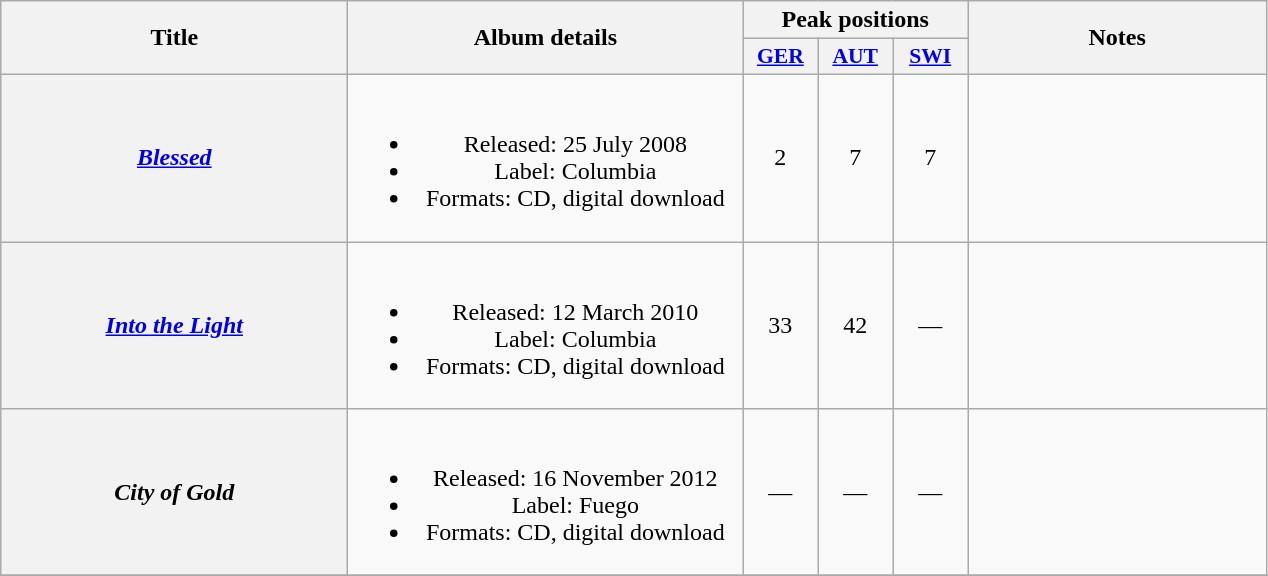<table class="wikitable plainrowheaders" style="text-align:center;" border="1">
<tr>
<th scope="col" rowspan="2" style="width:14em;">Title</th>
<th scope="col" rowspan="2" style="width:16em;">Album details</th>
<th scope="col" colspan="3">Peak positions</th>
<th scope="col" rowspan="2" style="width:12em;">Notes</th>
</tr>
<tr>
<th scope="col" style="width:3em;font-size:90%;"><a href='#'>GER</a><br></th>
<th scope="col" style="width:3em;font-size:90%;"><a href='#'>AUT</a><br></th>
<th scope="col" style="width:3em;font-size:90%;"><a href='#'>SWI</a><br></th>
</tr>
<tr |->
<th scope="row"><em><a href='#'>Blessed</a></em></th>
<td><br><ul><li>Released: 25 July 2008</li><li>Label: Columbia</li><li>Formats: CD, digital download</li></ul></td>
<td align="center" >2</td>
<td align="center" >7</td>
<td align="center" >7</td>
<td><br></td>
</tr>
<tr>
<th scope="row"><em><a href='#'>Into the Light</a></em></th>
<td><br><ul><li>Released: 12 March 2010</li><li>Label: Columbia</li><li>Formats: CD, digital download</li></ul></td>
<td align="center" >33</td>
<td align="center" >42</td>
<td align="center" >—</td>
<td><br></td>
</tr>
<tr>
<th scope="row"><em>City of Gold</em></th>
<td><br><ul><li>Released: 16 November 2012</li><li>Label: Fuego</li><li>Formats: CD, digital download</li></ul></td>
<td align="center" >—</td>
<td align="center" >—</td>
<td align="center" >—</td>
<td><br></td>
</tr>
<tr>
</tr>
</table>
